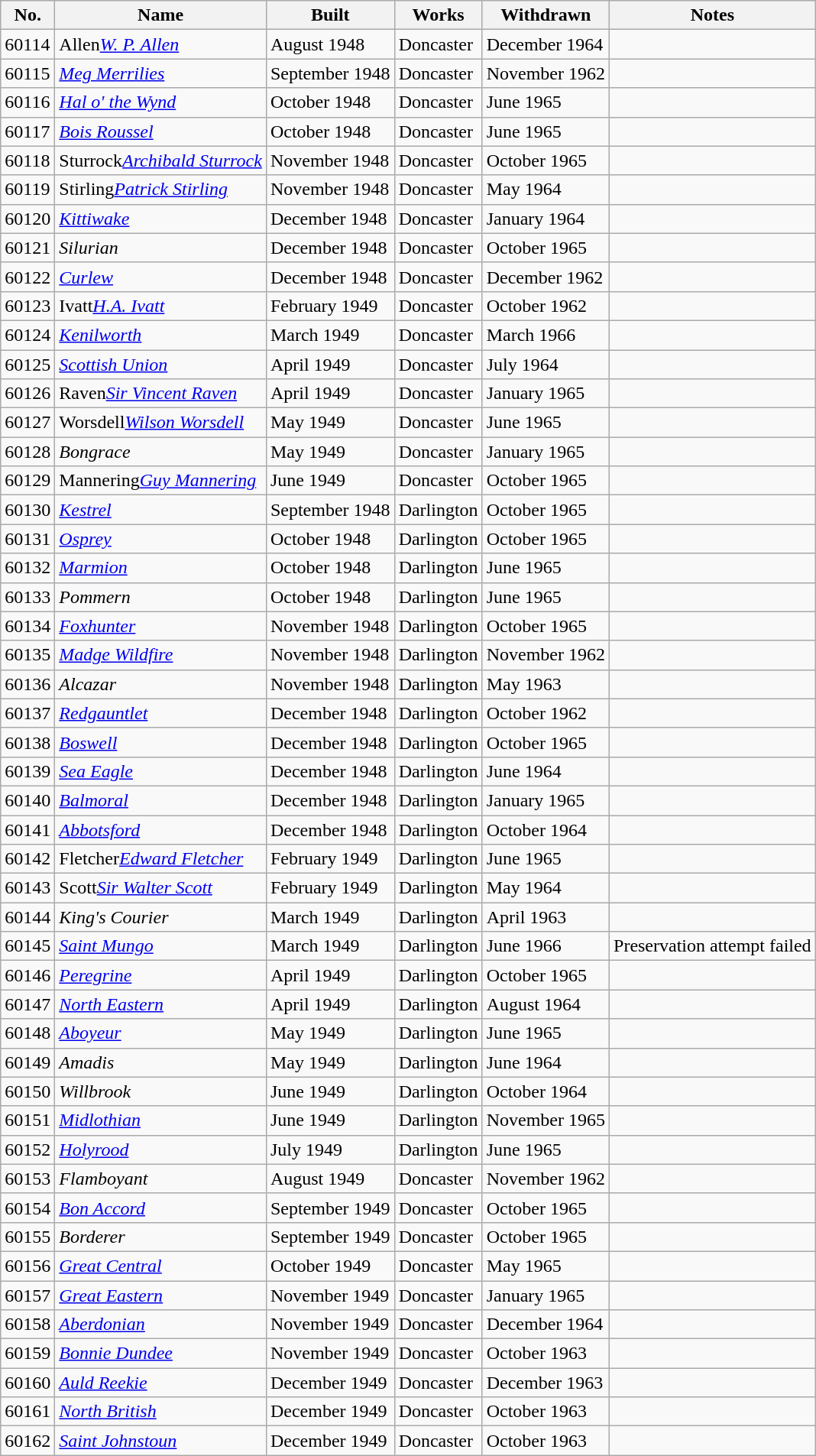<table class="wikitable sortable collapsible">
<tr>
<th>No.</th>
<th>Name</th>
<th>Built</th>
<th>Works</th>
<th>Withdrawn</th>
<th class="unsortable">Notes</th>
</tr>
<tr>
<td>60114</td>
<td><span>Allen</span><em><a href='#'>W. P. Allen</a></em></td>
<td data-sort-value="1948-08-15">August 1948</td>
<td>Doncaster</td>
<td data-sort-value="1964-12-15">December 1964</td>
<td></td>
</tr>
<tr>
<td>60115</td>
<td><em><a href='#'>Meg Merrilies</a></em></td>
<td data-sort-value="1948-09-15">September 1948</td>
<td>Doncaster</td>
<td data-sort-value="1962-11-15">November 1962</td>
<td></td>
</tr>
<tr>
<td>60116</td>
<td><em><a href='#'>Hal o' the Wynd</a></em></td>
<td data-sort-value="1948-10-15">October 1948</td>
<td>Doncaster</td>
<td data-sort-value="1965-06-15">June 1965</td>
<td></td>
</tr>
<tr>
<td>60117</td>
<td><em><a href='#'>Bois Roussel</a></em></td>
<td data-sort-value="1948-10-15">October 1948</td>
<td>Doncaster</td>
<td data-sort-value="1965-06-15">June 1965</td>
<td></td>
</tr>
<tr>
<td>60118</td>
<td><span>Sturrock</span><em><a href='#'>Archibald Sturrock</a></em></td>
<td data-sort-value="1948-11-15">November 1948</td>
<td>Doncaster</td>
<td data-sort-value="1965-10-15">October 1965</td>
<td></td>
</tr>
<tr>
<td>60119</td>
<td><span>Stirling</span><em><a href='#'>Patrick Stirling</a></em></td>
<td data-sort-value="1948-11-15">November 1948</td>
<td>Doncaster</td>
<td data-sort-value="1964-05-15">May 1964</td>
<td></td>
</tr>
<tr>
<td>60120</td>
<td><em><a href='#'>Kittiwake</a></em></td>
<td data-sort-value="1948-12-15">December 1948</td>
<td>Doncaster</td>
<td data-sort-value="1964-01-15">January 1964</td>
<td></td>
</tr>
<tr>
<td>60121</td>
<td><em>Silurian</em></td>
<td data-sort-value="1948-12-15">December 1948</td>
<td>Doncaster</td>
<td data-sort-value="1965-10-15">October 1965</td>
<td></td>
</tr>
<tr>
<td>60122</td>
<td><em><a href='#'>Curlew</a></em></td>
<td data-sort-value="1948-12-15">December 1948</td>
<td>Doncaster</td>
<td data-sort-value="1962-12-15">December 1962</td>
<td></td>
</tr>
<tr>
<td>60123</td>
<td><span>Ivatt</span><em><a href='#'>H.A. Ivatt</a></em></td>
<td data-sort-value="1949-02-15">February 1949</td>
<td>Doncaster</td>
<td data-sort-value="1962-10-15">October 1962</td>
<td></td>
</tr>
<tr>
<td>60124</td>
<td><em><a href='#'>Kenilworth</a></em></td>
<td data-sort-value="1949-03-15">March 1949</td>
<td>Doncaster</td>
<td data-sort-value="1966-03-15">March 1966</td>
<td></td>
</tr>
<tr>
<td>60125</td>
<td><em><a href='#'>Scottish Union</a></em></td>
<td data-sort-value="1949-04-15">April 1949</td>
<td>Doncaster</td>
<td data-sort-value="1964-07-15">July 1964</td>
<td></td>
</tr>
<tr>
<td>60126</td>
<td><span>Raven</span><em><a href='#'>Sir Vincent Raven</a></em></td>
<td data-sort-value="1949-04-15">April 1949</td>
<td>Doncaster</td>
<td data-sort-value="1965-01-15">January 1965</td>
<td></td>
</tr>
<tr>
<td>60127</td>
<td><span>Worsdell</span><em><a href='#'>Wilson Worsdell</a></em></td>
<td data-sort-value="1949-05-15">May 1949</td>
<td>Doncaster</td>
<td data-sort-value="1965-06-15">June 1965</td>
<td></td>
</tr>
<tr>
<td>60128</td>
<td><em>Bongrace</em></td>
<td data-sort-value="1949-05-15">May 1949</td>
<td>Doncaster</td>
<td data-sort-value="1965-01-15">January 1965</td>
<td></td>
</tr>
<tr>
<td>60129</td>
<td><span>Mannering</span><em><a href='#'>Guy Mannering</a></em></td>
<td data-sort-value="1949-06-15">June 1949</td>
<td>Doncaster</td>
<td data-sort-value="1965-10-15">October 1965</td>
<td></td>
</tr>
<tr>
<td>60130</td>
<td><em><a href='#'>Kestrel</a></em></td>
<td data-sort-value="1948-09-15">September 1948</td>
<td>Darlington</td>
<td data-sort-value="1965-10-15">October 1965</td>
<td></td>
</tr>
<tr>
<td>60131</td>
<td><em><a href='#'>Osprey</a></em></td>
<td data-sort-value="1948-10-15">October 1948</td>
<td>Darlington</td>
<td data-sort-value="1965-10-15">October 1965</td>
<td></td>
</tr>
<tr>
<td>60132</td>
<td><em><a href='#'>Marmion</a></em></td>
<td data-sort-value="1948-10-15">October 1948</td>
<td>Darlington</td>
<td data-sort-value="1965-06-15">June 1965</td>
<td></td>
</tr>
<tr>
<td>60133</td>
<td><em>Pommern</em></td>
<td data-sort-value="1948-10-15">October 1948</td>
<td>Darlington</td>
<td data-sort-value="1965-06-15">June 1965</td>
<td></td>
</tr>
<tr>
<td>60134</td>
<td><em><a href='#'>Foxhunter</a></em></td>
<td data-sort-value="1948-11-15">November 1948</td>
<td>Darlington</td>
<td data-sort-value="1965-10-15">October 1965</td>
<td></td>
</tr>
<tr>
<td>60135</td>
<td><em><a href='#'>Madge Wildfire</a></em></td>
<td data-sort-value="1948-11-15">November 1948</td>
<td>Darlington</td>
<td data-sort-value="1962-11-15">November 1962</td>
<td></td>
</tr>
<tr>
<td>60136</td>
<td><em>Alcazar</em></td>
<td data-sort-value="1948-11-15">November 1948</td>
<td>Darlington</td>
<td data-sort-value="1963-05-15">May 1963</td>
<td></td>
</tr>
<tr>
<td>60137</td>
<td><em><a href='#'>Redgauntlet</a></em></td>
<td data-sort-value="1948-12-15">December 1948</td>
<td>Darlington</td>
<td data-sort-value="1962-10-15">October 1962</td>
<td></td>
</tr>
<tr>
<td>60138</td>
<td><em><a href='#'>Boswell</a></em></td>
<td data-sort-value="1948-12-15">December 1948</td>
<td>Darlington</td>
<td data-sort-value="1965-10-15">October 1965</td>
<td></td>
</tr>
<tr>
<td>60139</td>
<td><em><a href='#'>Sea Eagle</a></em></td>
<td data-sort-value="1948-12-15">December 1948</td>
<td>Darlington</td>
<td data-sort-value="1964-06-15">June 1964</td>
<td></td>
</tr>
<tr>
<td>60140</td>
<td><em><a href='#'>Balmoral</a></em></td>
<td data-sort-value="1948-12-15">December 1948</td>
<td>Darlington</td>
<td data-sort-value="1965-01-15">January 1965</td>
<td></td>
</tr>
<tr>
<td>60141</td>
<td><em><a href='#'>Abbotsford</a></em></td>
<td data-sort-value="1948-12-15">December 1948</td>
<td>Darlington</td>
<td data-sort-value="1964-10-15">October 1964</td>
<td></td>
</tr>
<tr>
<td>60142</td>
<td><span>Fletcher</span><em><a href='#'>Edward Fletcher</a></em></td>
<td data-sort-value="1949-02-15">February 1949</td>
<td>Darlington</td>
<td data-sort-value="1965-06-15">June 1965</td>
<td></td>
</tr>
<tr>
<td>60143</td>
<td><span>Scott</span><em><a href='#'>Sir Walter Scott</a></em></td>
<td data-sort-value="1949-02-15">February 1949</td>
<td>Darlington</td>
<td data-sort-value="1964-05-15">May 1964</td>
<td></td>
</tr>
<tr>
<td>60144</td>
<td><em>King's Courier</em></td>
<td data-sort-value="1949-03-15">March 1949</td>
<td>Darlington</td>
<td data-sort-value="1963-04-15">April 1963</td>
<td></td>
</tr>
<tr>
<td>60145</td>
<td><em><a href='#'>Saint Mungo</a></em></td>
<td data-sort-value="1949-03-15">March 1949</td>
<td>Darlington</td>
<td data-sort-value="1966-06-15">June 1966</td>
<td>Preservation attempt failed</td>
</tr>
<tr>
<td>60146</td>
<td><em><a href='#'>Peregrine</a></em></td>
<td data-sort-value="1949-04-15">April 1949</td>
<td>Darlington</td>
<td data-sort-value="1965-10-15">October 1965</td>
<td></td>
</tr>
<tr>
<td>60147</td>
<td><em><a href='#'>North Eastern</a></em></td>
<td data-sort-value="1949-04-15">April 1949</td>
<td>Darlington</td>
<td data-sort-value="1964-08-15">August 1964</td>
<td></td>
</tr>
<tr>
<td>60148</td>
<td><em><a href='#'>Aboyeur</a></em></td>
<td data-sort-value="1949-05-15">May 1949</td>
<td>Darlington</td>
<td data-sort-value="1965-06-15">June 1965</td>
<td></td>
</tr>
<tr>
<td>60149</td>
<td><em>Amadis</em></td>
<td data-sort-value="1949-05-15">May 1949</td>
<td>Darlington</td>
<td data-sort-value="1964-06-15">June 1964</td>
<td></td>
</tr>
<tr>
<td>60150</td>
<td><em>Willbrook</em></td>
<td data-sort-value="1949-06-15">June 1949</td>
<td>Darlington</td>
<td data-sort-value="1964-10-15">October 1964</td>
<td></td>
</tr>
<tr>
<td>60151</td>
<td><em><a href='#'>Midlothian</a></em></td>
<td data-sort-value="1949-06-15">June 1949</td>
<td>Darlington</td>
<td data-sort-value="1965-11-15">November 1965</td>
<td></td>
</tr>
<tr>
<td>60152</td>
<td><em><a href='#'>Holyrood</a></em></td>
<td data-sort-value="1949-07-15">July 1949</td>
<td>Darlington</td>
<td data-sort-value="1965-06-15">June 1965</td>
<td></td>
</tr>
<tr>
<td>60153</td>
<td><em>Flamboyant</em></td>
<td data-sort-value="1949-08-15">August 1949</td>
<td>Doncaster</td>
<td data-sort-value="1962-11-15">November 1962</td>
<td></td>
</tr>
<tr>
<td>60154</td>
<td><em><a href='#'>Bon Accord</a></em></td>
<td data-sort-value="1949-09-15">September 1949</td>
<td>Doncaster</td>
<td data-sort-value="1965-10-15">October 1965</td>
<td></td>
</tr>
<tr>
<td>60155</td>
<td><em>Borderer</em></td>
<td data-sort-value="1949-09-15">September 1949</td>
<td>Doncaster</td>
<td data-sort-value="1965-10-15">October 1965</td>
<td></td>
</tr>
<tr>
<td>60156</td>
<td><em><a href='#'>Great Central</a></em></td>
<td data-sort-value="1949-10-15">October 1949</td>
<td>Doncaster</td>
<td data-sort-value="1965-05-15">May 1965</td>
<td></td>
</tr>
<tr>
<td>60157</td>
<td><em><a href='#'>Great Eastern</a></em></td>
<td data-sort-value="1949-11-15">November 1949</td>
<td>Doncaster</td>
<td data-sort-value="1965-01-15">January 1965</td>
<td></td>
</tr>
<tr>
<td>60158</td>
<td><em><a href='#'>Aberdonian</a></em></td>
<td data-sort-value="1949-11-15">November 1949</td>
<td>Doncaster</td>
<td data-sort-value="1964-12-15">December 1964</td>
<td></td>
</tr>
<tr>
<td>60159</td>
<td><em><a href='#'>Bonnie Dundee</a></em></td>
<td data-sort-value="1949-11-15">November 1949</td>
<td>Doncaster</td>
<td data-sort-value="1963-10-15">October 1963</td>
<td></td>
</tr>
<tr>
<td>60160</td>
<td><em><a href='#'>Auld Reekie</a></em></td>
<td data-sort-value="1949-12-15">December 1949</td>
<td>Doncaster</td>
<td data-sort-value="1963-12-15">December 1963</td>
<td></td>
</tr>
<tr>
<td>60161</td>
<td><em><a href='#'>North British</a></em></td>
<td data-sort-value="1949-12-15">December 1949</td>
<td>Doncaster</td>
<td data-sort-value="1963-10-15">October 1963</td>
<td></td>
</tr>
<tr>
<td>60162</td>
<td><em><a href='#'>Saint Johnstoun</a></em></td>
<td data-sort-value="1949-12-15">December 1949</td>
<td>Doncaster</td>
<td data-sort-value="1963-10-15">October 1963</td>
<td><br></td>
</tr>
</table>
